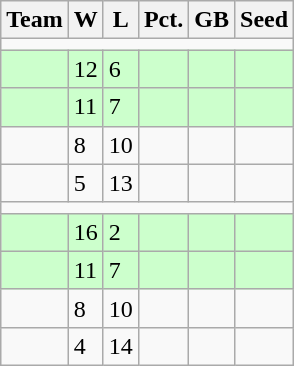<table class=wikitable>
<tr>
<th>Team</th>
<th>W</th>
<th>L</th>
<th>Pct.</th>
<th>GB</th>
<th>Seed</th>
</tr>
<tr>
<td colspan=6></td>
</tr>
<tr bgcolor=#ccffcc>
<td></td>
<td>12</td>
<td>6</td>
<td></td>
<td></td>
<td></td>
</tr>
<tr bgcolor=#ccffcc>
<td></td>
<td>11</td>
<td>7</td>
<td></td>
<td></td>
<td></td>
</tr>
<tr>
<td></td>
<td>8</td>
<td>10</td>
<td></td>
<td></td>
<td></td>
</tr>
<tr>
<td></td>
<td>5</td>
<td>13</td>
<td></td>
<td></td>
<td></td>
</tr>
<tr>
<td colspan=6></td>
</tr>
<tr bgcolor=#ccffcc>
<td></td>
<td>16</td>
<td>2</td>
<td></td>
<td></td>
<td></td>
</tr>
<tr bgcolor=#ccffcc>
<td></td>
<td>11</td>
<td>7</td>
<td></td>
<td></td>
<td></td>
</tr>
<tr>
<td></td>
<td>8</td>
<td>10</td>
<td></td>
<td></td>
<td></td>
</tr>
<tr>
<td></td>
<td>4</td>
<td>14</td>
<td></td>
<td></td>
<td></td>
</tr>
</table>
